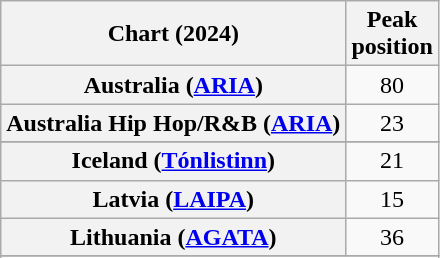<table class="wikitable sortable plainrowheaders" style="text-align:center">
<tr>
<th scope="col">Chart (2024)</th>
<th scope="col">Peak<br>position</th>
</tr>
<tr>
<th scope="row">Australia (<a href='#'>ARIA</a>)</th>
<td>80</td>
</tr>
<tr>
<th scope="row">Australia Hip Hop/R&B (<a href='#'>ARIA</a>)</th>
<td>23</td>
</tr>
<tr>
</tr>
<tr>
</tr>
<tr>
<th scope="row">Iceland (<a href='#'>Tónlistinn</a>)</th>
<td>21</td>
</tr>
<tr>
<th scope="row">Latvia (<a href='#'>LAIPA</a>)</th>
<td>15</td>
</tr>
<tr>
<th scope="row">Lithuania (<a href='#'>AGATA</a>)</th>
<td>36</td>
</tr>
<tr>
</tr>
<tr>
</tr>
<tr>
</tr>
<tr>
</tr>
</table>
